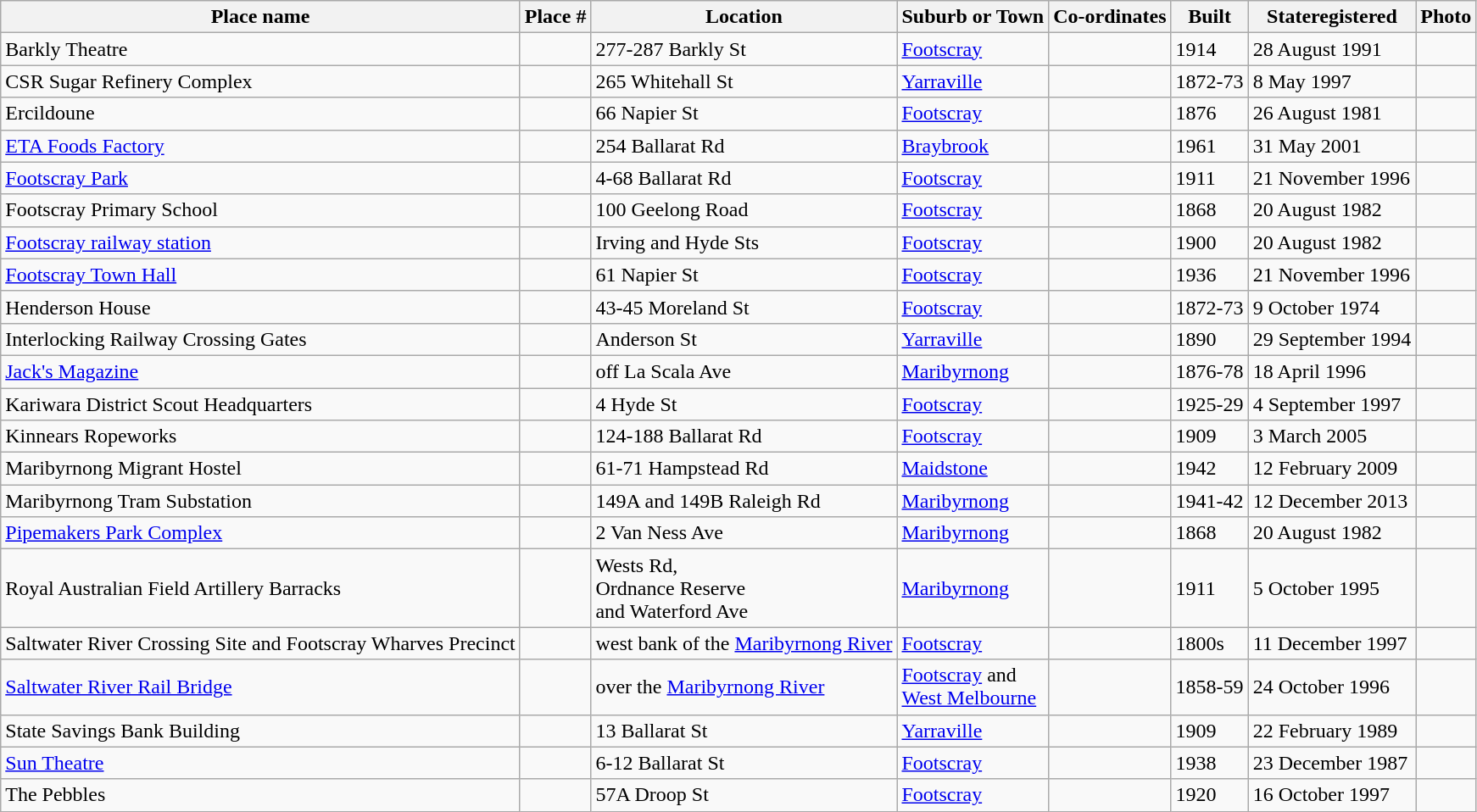<table class="wikitable sortable">
<tr>
<th>Place name</th>
<th>Place #</th>
<th>Location</th>
<th>Suburb or Town</th>
<th>Co-ordinates</th>
<th>Built</th>
<th>Stateregistered</th>
<th class="unsortable">Photo</th>
</tr>
<tr>
<td>Barkly Theatre</td>
<td></td>
<td>277-287 Barkly St</td>
<td><a href='#'>Footscray</a></td>
<td></td>
<td>1914</td>
<td>28 August 1991</td>
<td></td>
</tr>
<tr>
<td>CSR Sugar Refinery Complex</td>
<td></td>
<td>265 Whitehall St</td>
<td><a href='#'>Yarraville</a></td>
<td></td>
<td>1872-73</td>
<td>8 May 1997</td>
<td></td>
</tr>
<tr>
<td>Ercildoune</td>
<td></td>
<td>66 Napier St</td>
<td><a href='#'>Footscray</a></td>
<td></td>
<td>1876</td>
<td>26 August 1981</td>
<td></td>
</tr>
<tr>
<td><a href='#'>ETA Foods Factory</a></td>
<td></td>
<td>254 Ballarat Rd</td>
<td><a href='#'>Braybrook</a></td>
<td></td>
<td>1961</td>
<td>31 May 2001</td>
<td></td>
</tr>
<tr>
<td><a href='#'>Footscray Park</a></td>
<td></td>
<td>4-68 Ballarat Rd</td>
<td><a href='#'>Footscray</a></td>
<td></td>
<td>1911</td>
<td>21 November 1996</td>
<td></td>
</tr>
<tr>
<td>Footscray Primary School</td>
<td></td>
<td>100 Geelong Road</td>
<td><a href='#'>Footscray</a></td>
<td></td>
<td>1868</td>
<td>20 August 1982</td>
<td></td>
</tr>
<tr>
<td><a href='#'>Footscray railway station</a></td>
<td></td>
<td>Irving and Hyde Sts</td>
<td><a href='#'>Footscray</a></td>
<td></td>
<td>1900</td>
<td>20 August 1982</td>
<td></td>
</tr>
<tr>
<td><a href='#'>Footscray Town Hall</a></td>
<td></td>
<td>61 Napier St</td>
<td><a href='#'>Footscray</a></td>
<td></td>
<td>1936</td>
<td>21 November 1996</td>
<td></td>
</tr>
<tr>
<td>Henderson House</td>
<td></td>
<td>43-45 Moreland St</td>
<td><a href='#'>Footscray</a></td>
<td></td>
<td>1872-73</td>
<td>9 October 1974</td>
<td></td>
</tr>
<tr>
<td>Interlocking Railway Crossing Gates</td>
<td></td>
<td>Anderson St</td>
<td><a href='#'>Yarraville</a></td>
<td></td>
<td>1890</td>
<td>29 September 1994</td>
<td></td>
</tr>
<tr>
<td><a href='#'>Jack's Magazine</a></td>
<td></td>
<td>off La Scala Ave</td>
<td><a href='#'>Maribyrnong</a></td>
<td></td>
<td>1876-78</td>
<td>18 April 1996</td>
<td></td>
</tr>
<tr>
<td>Kariwara District Scout Headquarters</td>
<td></td>
<td>4 Hyde St</td>
<td><a href='#'>Footscray</a></td>
<td></td>
<td>1925-29</td>
<td>4 September 1997</td>
<td></td>
</tr>
<tr>
<td>Kinnears Ropeworks</td>
<td></td>
<td>124-188 Ballarat Rd</td>
<td><a href='#'>Footscray</a></td>
<td></td>
<td>1909</td>
<td>3 March 2005</td>
<td></td>
</tr>
<tr>
<td>Maribyrnong Migrant Hostel</td>
<td></td>
<td>61-71 Hampstead Rd</td>
<td><a href='#'>Maidstone</a></td>
<td></td>
<td>1942</td>
<td>12 February 2009</td>
<td></td>
</tr>
<tr>
<td>Maribyrnong Tram Substation</td>
<td></td>
<td>149A and 149B Raleigh Rd</td>
<td><a href='#'>Maribyrnong</a></td>
<td></td>
<td>1941-42</td>
<td>12 December 2013</td>
<td></td>
</tr>
<tr>
<td><a href='#'>Pipemakers Park Complex</a></td>
<td></td>
<td>2 Van Ness Ave</td>
<td><a href='#'>Maribyrnong</a></td>
<td></td>
<td>1868</td>
<td>20 August 1982</td>
<td></td>
</tr>
<tr>
<td>Royal Australian Field Artillery Barracks</td>
<td></td>
<td>Wests Rd,<br> Ordnance Reserve<br> and Waterford Ave</td>
<td><a href='#'>Maribyrnong</a></td>
<td></td>
<td>1911</td>
<td>5 October 1995</td>
<td></td>
</tr>
<tr>
<td>Saltwater River Crossing Site and Footscray Wharves Precinct</td>
<td></td>
<td>west bank of the <a href='#'>Maribyrnong River</a></td>
<td><a href='#'>Footscray</a></td>
<td></td>
<td>1800s</td>
<td>11 December 1997</td>
<td></td>
</tr>
<tr>
<td><a href='#'>Saltwater River Rail Bridge</a></td>
<td></td>
<td>over the <a href='#'>Maribyrnong River</a></td>
<td><a href='#'>Footscray</a> and<br> <a href='#'>West Melbourne</a></td>
<td></td>
<td>1858-59</td>
<td>24 October 1996</td>
<td></td>
</tr>
<tr>
<td>State Savings Bank Building</td>
<td></td>
<td>13 Ballarat St</td>
<td><a href='#'>Yarraville</a></td>
<td></td>
<td>1909</td>
<td>22 February 1989</td>
<td></td>
</tr>
<tr>
<td><a href='#'>Sun Theatre</a></td>
<td></td>
<td>6-12 Ballarat St</td>
<td><a href='#'>Footscray</a></td>
<td></td>
<td>1938</td>
<td>23 December 1987</td>
<td></td>
</tr>
<tr>
<td>The Pebbles</td>
<td></td>
<td>57A Droop St</td>
<td><a href='#'>Footscray</a></td>
<td></td>
<td>1920</td>
<td>16 October 1997</td>
<td></td>
</tr>
</table>
